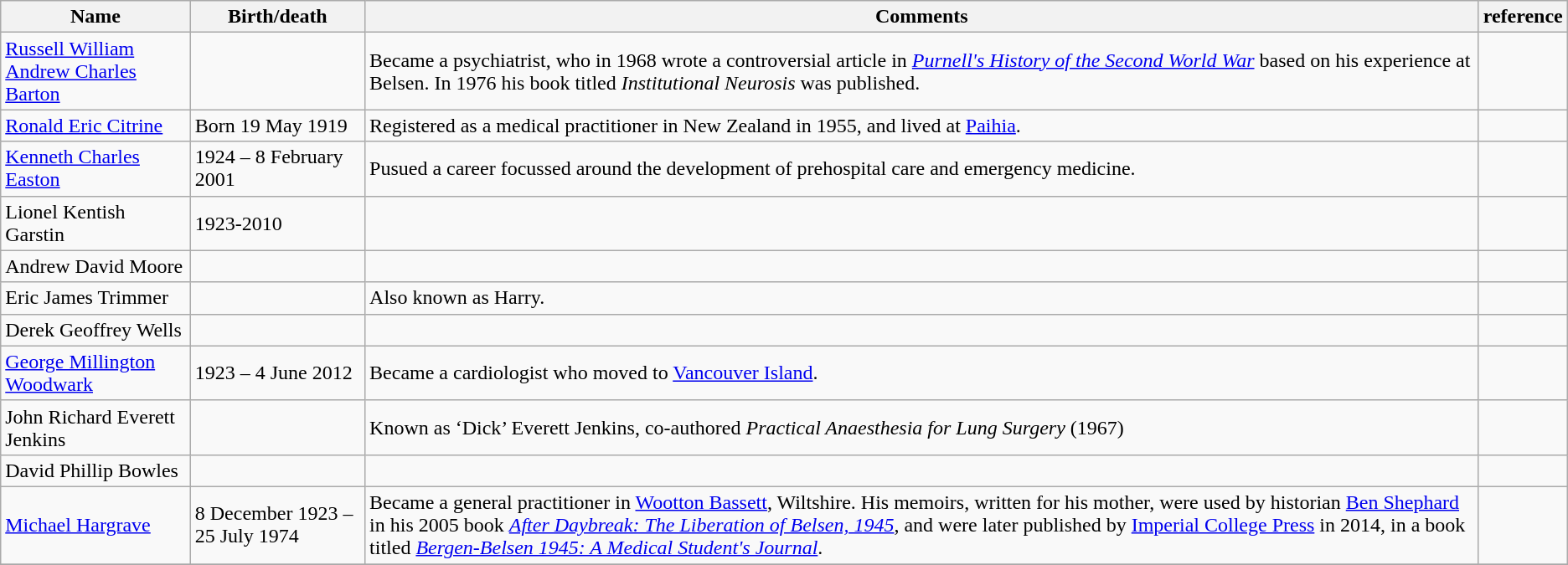<table class="wikitable">
<tr>
<th>Name</th>
<th>Birth/death</th>
<th>Comments</th>
<th>reference</th>
</tr>
<tr>
<td><a href='#'>Russell William Andrew Charles Barton</a></td>
<td></td>
<td>Became a psychiatrist, who in 1968 wrote a controversial article in <em><a href='#'>Purnell's History of the Second World War</a></em> based on his experience at Belsen. In 1976 his book titled <em>Institutional Neurosis</em> was published.</td>
<td></td>
</tr>
<tr>
<td><a href='#'>Ronald Eric Citrine</a></td>
<td>Born 19 May 1919</td>
<td>Registered as a medical practitioner in New Zealand in 1955, and lived at <a href='#'>Paihia</a>.</td>
<td></td>
</tr>
<tr>
<td><a href='#'>Kenneth Charles Easton</a></td>
<td>1924 – 8 February 2001</td>
<td>Pusued a career focussed around the development of prehospital care and emergency medicine.</td>
<td></td>
</tr>
<tr>
<td>Lionel Kentish Garstin</td>
<td>1923-2010</td>
<td></td>
<td></td>
</tr>
<tr>
<td>Andrew David Moore</td>
<td></td>
<td></td>
<td></td>
</tr>
<tr>
<td>Eric James Trimmer</td>
<td></td>
<td>Also known as Harry.</td>
<td></td>
</tr>
<tr>
<td>Derek Geoffrey Wells</td>
<td></td>
<td></td>
<td></td>
</tr>
<tr>
<td><a href='#'>George Millington Woodwark</a></td>
<td>1923 – 4 June 2012</td>
<td>Became a cardiologist who moved to <a href='#'>Vancouver Island</a>.</td>
<td></td>
</tr>
<tr>
<td>John Richard Everett Jenkins</td>
<td></td>
<td>Known as ‘Dick’ Everett Jenkins, co-authored <em>Practical Anaesthesia for Lung Surgery</em> (1967)</td>
<td></td>
</tr>
<tr>
<td>David Phillip Bowles</td>
<td></td>
<td></td>
<td></td>
</tr>
<tr>
<td><a href='#'>Michael Hargrave</a></td>
<td>8 December 1923 – 25 July 1974</td>
<td>Became a general practitioner in <a href='#'>Wootton Bassett</a>, Wiltshire. His memoirs, written for his mother, were used by historian <a href='#'>Ben Shephard</a> in his 2005 book <em><a href='#'>After Daybreak: The Liberation of Belsen, 1945</a></em>, and were later published by <a href='#'>Imperial College Press</a> in 2014, in a book titled <em><a href='#'>Bergen-Belsen 1945: A Medical Student's Journal</a></em>.</td>
<td></td>
</tr>
<tr>
</tr>
</table>
